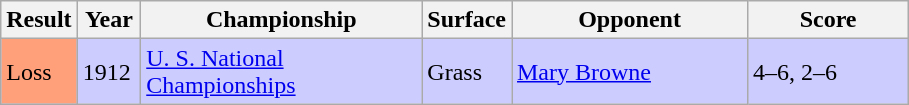<table class="sortable wikitable">
<tr>
<th style="width:40px">Result</th>
<th style="width:35px">Year</th>
<th style="width:180px">Championship</th>
<th style="width:50px">Surface</th>
<th style="width:150px">Opponent</th>
<th style="width:100px" class="unsortable">Score</th>
</tr>
<tr style="background:#ccccff;">
<td style="background:#ffa07a;">Loss</td>
<td>1912</td>
<td><a href='#'>U. S. National Championships</a></td>
<td>Grass</td>
<td> <a href='#'>Mary Browne</a></td>
<td>4–6, 2–6</td>
</tr>
</table>
